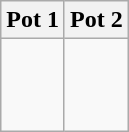<table class="wikitable">
<tr>
<th style="width: 50%;">Pot 1</th>
<th style="width: 50%;">Pot 2</th>
</tr>
<tr>
<td><br><br><br></td>
<td><br><br><br></td>
</tr>
</table>
